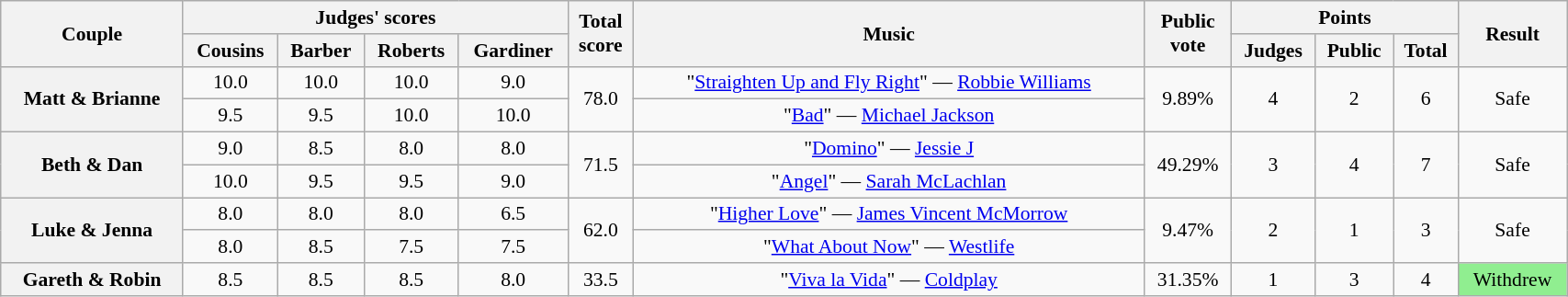<table class="wikitable sortable" style="text-align:center; font-size:90%; width:90%">
<tr>
<th rowspan="2" scope="col">Couple</th>
<th colspan="4" scope="col" class="unsortable">Judges' scores</th>
<th rowspan="2" scope="col">Total<br>score</th>
<th rowspan="2" scope="col" class="unsortable">Music</th>
<th rowspan="2" scope="col">Public<br>vote</th>
<th colspan="3" scope="col" class="unsortable">Points</th>
<th rowspan="2" scope="col" class="unsortable">Result</th>
</tr>
<tr>
<th class="unsortable">Cousins</th>
<th class="unsortable">Barber</th>
<th class="unsortable">Roberts</th>
<th class="unsortable">Gardiner</th>
<th class="unsortable">Judges</th>
<th class="unsortable">Public</th>
<th>Total</th>
</tr>
<tr>
<th rowspan="2" scope="row">Matt & Brianne</th>
<td>10.0</td>
<td>10.0</td>
<td>10.0</td>
<td>9.0</td>
<td rowspan="2">78.0</td>
<td>"<a href='#'>Straighten Up and Fly Right</a>" — <a href='#'>Robbie Williams</a></td>
<td rowspan="2">9.89%</td>
<td rowspan="2">4</td>
<td rowspan="2">2</td>
<td rowspan="2">6</td>
<td rowspan="2">Safe</td>
</tr>
<tr>
<td>9.5</td>
<td>9.5</td>
<td>10.0</td>
<td>10.0</td>
<td>"<a href='#'>Bad</a>" — <a href='#'>Michael Jackson</a></td>
</tr>
<tr>
<th rowspan="2" scope="row">Beth & Dan</th>
<td>9.0</td>
<td>8.5</td>
<td>8.0</td>
<td>8.0</td>
<td rowspan="2">71.5</td>
<td>"<a href='#'>Domino</a>" — <a href='#'>Jessie J</a></td>
<td rowspan="2">49.29%</td>
<td rowspan="2">3</td>
<td rowspan="2">4</td>
<td rowspan="2">7</td>
<td rowspan="2">Safe</td>
</tr>
<tr>
<td>10.0</td>
<td>9.5</td>
<td>9.5</td>
<td>9.0</td>
<td>"<a href='#'>Angel</a>" — <a href='#'>Sarah McLachlan</a></td>
</tr>
<tr>
<th rowspan="2" scope="row">Luke & Jenna</th>
<td>8.0</td>
<td>8.0</td>
<td>8.0</td>
<td>6.5</td>
<td rowspan="2">62.0</td>
<td>"<a href='#'>Higher Love</a>" — <a href='#'>James Vincent McMorrow</a></td>
<td rowspan="2">9.47%</td>
<td rowspan="2">2</td>
<td rowspan="2">1</td>
<td rowspan="2">3</td>
<td rowspan="2">Safe</td>
</tr>
<tr>
<td>8.0</td>
<td>8.5</td>
<td>7.5</td>
<td>7.5</td>
<td>"<a href='#'>What About Now</a>" — <a href='#'>Westlife</a></td>
</tr>
<tr>
<th scope="row">Gareth & Robin</th>
<td>8.5</td>
<td>8.5</td>
<td>8.5</td>
<td>8.0</td>
<td>33.5</td>
<td>"<a href='#'>Viva la Vida</a>" — <a href='#'>Coldplay</a></td>
<td>31.35%</td>
<td>1</td>
<td>3</td>
<td>4</td>
<td bgcolor="lightgreen">Withdrew</td>
</tr>
</table>
